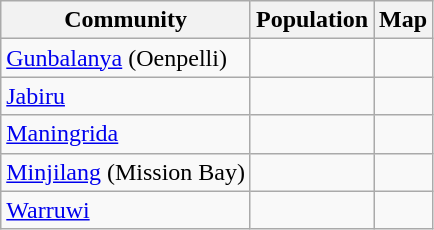<table class="wikitable sortable">
<tr>
<th>Community</th>
<th data-sort-type=number>Population</th>
<th>Map</th>
</tr>
<tr>
<td><a href='#'>Gunbalanya</a> (Oenpelli)</td>
<td></td>
<td></td>
</tr>
<tr>
<td><a href='#'>Jabiru</a></td>
<td></td>
<td></td>
</tr>
<tr>
<td><a href='#'>Maningrida</a></td>
<td></td>
<td></td>
</tr>
<tr>
<td><a href='#'>Minjilang</a> (Mission Bay)</td>
<td></td>
<td></td>
</tr>
<tr>
<td><a href='#'>Warruwi</a></td>
<td></td>
<td></td>
</tr>
</table>
